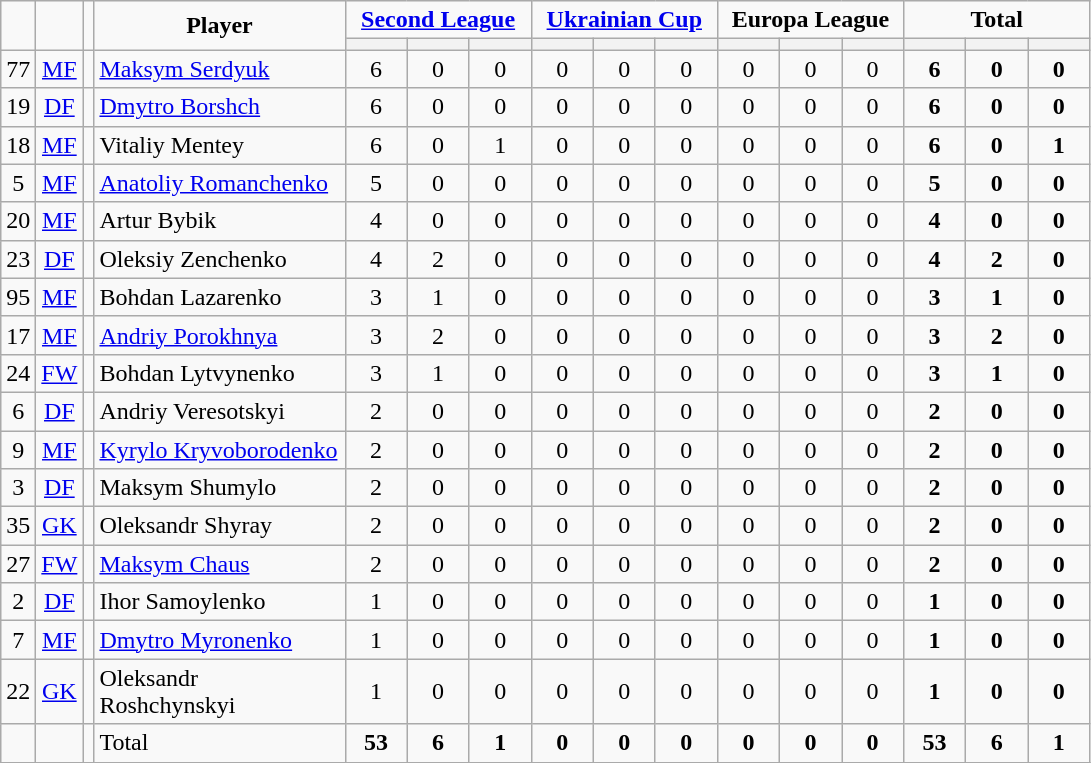<table class="wikitable" style="text-align:center">
<tr>
<td rowspan="2" !width=15><strong></strong></td>
<td rowspan="2" !width=15><strong></strong></td>
<td rowspan="2" !width=15><strong></strong></td>
<td rowspan="2" ! style="width:160px;"><strong>Player</strong></td>
<td colspan="3"><strong><a href='#'>Second League</a></strong></td>
<td colspan="3"><strong><a href='#'>Ukrainian Cup</a></strong></td>
<td colspan="3"><strong>Europa League</strong></td>
<td colspan="3"><strong>Total</strong></td>
</tr>
<tr>
<th width=34; background:#fe9;"></th>
<th width=34; background:#fe9;"></th>
<th width=34; background:#ff8888;"></th>
<th width=34; background:#fe9;"></th>
<th width=34; background:#fe9;"></th>
<th width=34; background:#ff8888;"></th>
<th width=34; background:#fe9;"></th>
<th width=34; background:#fe9;"></th>
<th width=34; background:#ff8888;"></th>
<th width=34; background:#fe9;"></th>
<th width=34; background:#fe9;"></th>
<th width=34; background:#ff8888;"></th>
</tr>
<tr>
<td>77</td>
<td><a href='#'>MF</a></td>
<td></td>
<td align=left><a href='#'>Maksym Serdyuk</a></td>
<td>6</td>
<td>0</td>
<td>0</td>
<td>0</td>
<td>0</td>
<td>0</td>
<td>0</td>
<td>0</td>
<td>0</td>
<td><strong>6</strong></td>
<td><strong>0</strong></td>
<td><strong>0</strong></td>
</tr>
<tr>
<td>19</td>
<td><a href='#'>DF</a></td>
<td></td>
<td align=left><a href='#'>Dmytro Borshch</a></td>
<td>6</td>
<td>0</td>
<td>0</td>
<td>0</td>
<td>0</td>
<td>0</td>
<td>0</td>
<td>0</td>
<td>0</td>
<td><strong>6</strong></td>
<td><strong>0</strong></td>
<td><strong>0</strong></td>
</tr>
<tr>
<td>18</td>
<td><a href='#'>MF</a></td>
<td></td>
<td align=left>Vitaliy Mentey</td>
<td>6</td>
<td>0</td>
<td>1</td>
<td>0</td>
<td>0</td>
<td>0</td>
<td>0</td>
<td>0</td>
<td>0</td>
<td><strong>6</strong></td>
<td><strong>0</strong></td>
<td><strong>1</strong></td>
</tr>
<tr>
<td>5</td>
<td><a href='#'>MF</a></td>
<td></td>
<td align=left><a href='#'>Anatoliy Romanchenko</a></td>
<td>5</td>
<td>0</td>
<td>0</td>
<td>0</td>
<td>0</td>
<td>0</td>
<td>0</td>
<td>0</td>
<td>0</td>
<td><strong>5</strong></td>
<td><strong>0</strong></td>
<td><strong>0</strong></td>
</tr>
<tr>
<td>20</td>
<td><a href='#'>MF</a></td>
<td></td>
<td align=left>Artur Bybik</td>
<td>4</td>
<td>0</td>
<td>0</td>
<td>0</td>
<td>0</td>
<td>0</td>
<td>0</td>
<td>0</td>
<td>0</td>
<td><strong>4</strong></td>
<td><strong>0</strong></td>
<td><strong>0</strong></td>
</tr>
<tr>
<td>23</td>
<td><a href='#'>DF</a></td>
<td></td>
<td align=left>Oleksiy Zenchenko</td>
<td>4</td>
<td>2</td>
<td>0</td>
<td>0</td>
<td>0</td>
<td>0</td>
<td>0</td>
<td>0</td>
<td>0</td>
<td><strong>4</strong></td>
<td><strong>2</strong></td>
<td><strong>0</strong></td>
</tr>
<tr>
<td>95</td>
<td><a href='#'>MF</a></td>
<td></td>
<td align=left>Bohdan Lazarenko</td>
<td>3</td>
<td>1</td>
<td>0</td>
<td>0</td>
<td>0</td>
<td>0</td>
<td>0</td>
<td>0</td>
<td>0</td>
<td><strong>3</strong></td>
<td><strong>1</strong></td>
<td><strong>0</strong></td>
</tr>
<tr>
<td>17</td>
<td><a href='#'>MF</a></td>
<td></td>
<td align=left><a href='#'>Andriy Porokhnya</a></td>
<td>3</td>
<td>2</td>
<td>0</td>
<td>0</td>
<td>0</td>
<td>0</td>
<td>0</td>
<td>0</td>
<td>0</td>
<td><strong>3</strong></td>
<td><strong>2</strong></td>
<td><strong>0</strong></td>
</tr>
<tr>
<td>24</td>
<td><a href='#'>FW</a></td>
<td></td>
<td align=left>Bohdan Lytvynenko</td>
<td>3</td>
<td>1</td>
<td>0</td>
<td>0</td>
<td>0</td>
<td>0</td>
<td>0</td>
<td>0</td>
<td>0</td>
<td><strong>3</strong></td>
<td><strong>1</strong></td>
<td><strong>0</strong></td>
</tr>
<tr>
<td>6</td>
<td><a href='#'>DF</a></td>
<td></td>
<td align=left>Andriy Veresotskyi</td>
<td>2</td>
<td>0</td>
<td>0</td>
<td>0</td>
<td>0</td>
<td>0</td>
<td>0</td>
<td>0</td>
<td>0</td>
<td><strong>2</strong></td>
<td><strong>0</strong></td>
<td><strong>0</strong></td>
</tr>
<tr>
<td>9</td>
<td><a href='#'>MF</a></td>
<td></td>
<td align=left><a href='#'>Kyrylo Kryvoborodenko</a></td>
<td>2</td>
<td>0</td>
<td>0</td>
<td>0</td>
<td>0</td>
<td>0</td>
<td>0</td>
<td>0</td>
<td>0</td>
<td><strong>2</strong></td>
<td><strong>0</strong></td>
<td><strong>0</strong></td>
</tr>
<tr>
<td>3</td>
<td><a href='#'>DF</a></td>
<td></td>
<td align=left>Maksym Shumylo</td>
<td>2</td>
<td>0</td>
<td>0</td>
<td>0</td>
<td>0</td>
<td>0</td>
<td>0</td>
<td>0</td>
<td>0</td>
<td><strong>2</strong></td>
<td><strong>0</strong></td>
<td><strong>0</strong></td>
</tr>
<tr>
<td>35</td>
<td><a href='#'>GK</a></td>
<td></td>
<td align=left>Oleksandr Shyray</td>
<td>2</td>
<td>0</td>
<td>0</td>
<td>0</td>
<td>0</td>
<td>0</td>
<td>0</td>
<td>0</td>
<td>0</td>
<td><strong>2</strong></td>
<td><strong>0</strong></td>
<td><strong>0</strong></td>
</tr>
<tr>
<td>27</td>
<td><a href='#'>FW</a></td>
<td></td>
<td align=left><a href='#'>Maksym Chaus</a></td>
<td>2</td>
<td>0</td>
<td>0</td>
<td>0</td>
<td>0</td>
<td>0</td>
<td>0</td>
<td>0</td>
<td>0</td>
<td><strong>2</strong></td>
<td><strong>0</strong></td>
<td><strong>0</strong></td>
</tr>
<tr>
<td>2</td>
<td><a href='#'>DF</a></td>
<td></td>
<td align=left>Ihor Samoylenko</td>
<td>1</td>
<td>0</td>
<td>0</td>
<td>0</td>
<td>0</td>
<td>0</td>
<td>0</td>
<td>0</td>
<td>0</td>
<td><strong>1</strong></td>
<td><strong>0</strong></td>
<td><strong>0</strong></td>
</tr>
<tr>
<td>7</td>
<td><a href='#'>MF</a></td>
<td></td>
<td align=left><a href='#'>Dmytro Myronenko</a></td>
<td>1</td>
<td>0</td>
<td>0</td>
<td>0</td>
<td>0</td>
<td>0</td>
<td>0</td>
<td>0</td>
<td>0</td>
<td><strong>1</strong></td>
<td><strong>0</strong></td>
<td><strong>0</strong></td>
</tr>
<tr>
<td>22</td>
<td><a href='#'>GK</a></td>
<td></td>
<td align=left>Oleksandr Roshchynskyi</td>
<td>1</td>
<td>0</td>
<td>0</td>
<td>0</td>
<td>0</td>
<td>0</td>
<td>0</td>
<td>0</td>
<td>0</td>
<td><strong>1</strong></td>
<td><strong>0</strong></td>
<td><strong>0</strong></td>
</tr>
<tr>
<td></td>
<td></td>
<td></td>
<td align=left>Total</td>
<td><strong>53</strong></td>
<td><strong>6</strong></td>
<td><strong>1</strong></td>
<td><strong>0</strong></td>
<td><strong>0</strong></td>
<td><strong>0</strong></td>
<td><strong>0</strong></td>
<td><strong>0</strong></td>
<td><strong>0</strong></td>
<td><strong>53</strong></td>
<td><strong>6</strong></td>
<td><strong>1</strong></td>
</tr>
<tr>
</tr>
</table>
